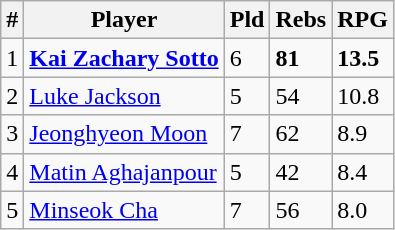<table class=wikitable>
<tr>
<th>#</th>
<th>Player</th>
<th>Pld</th>
<th>Rebs</th>
<th>RPG</th>
</tr>
<tr>
<td>1</td>
<td> <strong><a href='#'>Kai Zachary Sotto</a></strong></td>
<td>6</td>
<td><strong>81</strong></td>
<td><strong>13.5</strong></td>
</tr>
<tr>
<td>2</td>
<td> <a href='#'>Luke Jackson</a></td>
<td>5</td>
<td>54</td>
<td>10.8</td>
</tr>
<tr>
<td>3</td>
<td> <a href='#'>Jeonghyeon Moon</a></td>
<td>7</td>
<td>62</td>
<td>8.9</td>
</tr>
<tr>
<td>4</td>
<td> <a href='#'>Matin Aghajanpour</a></td>
<td>5</td>
<td>42</td>
<td>8.4</td>
</tr>
<tr>
<td>5</td>
<td> <a href='#'>Minseok Cha</a></td>
<td>7</td>
<td>56</td>
<td>8.0</td>
</tr>
</table>
